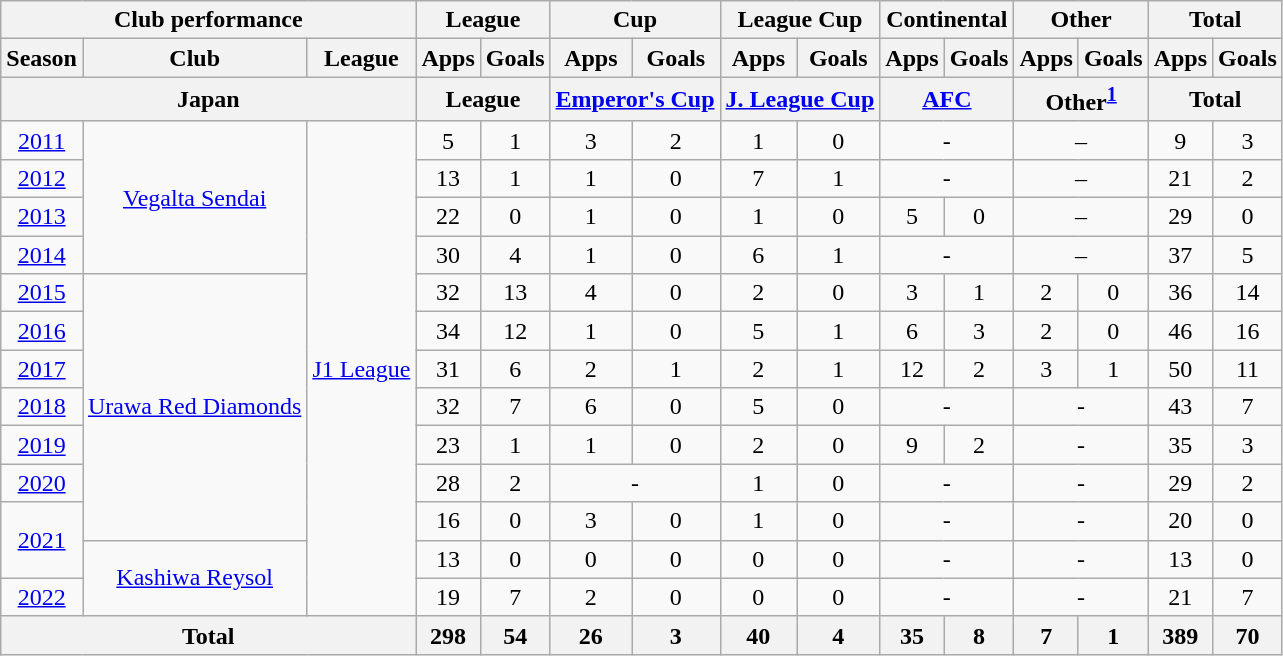<table class="wikitable" style="text-align:center;">
<tr>
<th colspan=3>Club performance</th>
<th colspan=2>League</th>
<th colspan=2>Cup</th>
<th colspan=2>League Cup</th>
<th colspan=2>Continental</th>
<th colspan=2>Other</th>
<th colspan=2>Total</th>
</tr>
<tr>
<th>Season</th>
<th>Club</th>
<th>League</th>
<th>Apps</th>
<th>Goals</th>
<th>Apps</th>
<th>Goals</th>
<th>Apps</th>
<th>Goals</th>
<th>Apps</th>
<th>Goals</th>
<th>Apps</th>
<th>Goals</th>
<th>Apps</th>
<th>Goals</th>
</tr>
<tr>
<th colspan=3>Japan</th>
<th colspan=2>League</th>
<th colspan=2><a href='#'>Emperor's Cup</a></th>
<th colspan=2><a href='#'>J. League Cup</a></th>
<th colspan=2><a href='#'>AFC</a></th>
<th colspan="2">Other<sup><a href='#'>1</a></sup></th>
<th colspan=2>Total</th>
</tr>
<tr>
<td><a href='#'>2011</a></td>
<td rowspan=4><a href='#'>Vegalta Sendai</a></td>
<td rowspan="13"><a href='#'>J1 League</a></td>
<td>5</td>
<td>1</td>
<td>3</td>
<td>2</td>
<td>1</td>
<td>0</td>
<td colspan=2>-</td>
<td colspan="2">–</td>
<td>9</td>
<td>3</td>
</tr>
<tr>
<td><a href='#'>2012</a></td>
<td>13</td>
<td>1</td>
<td>1</td>
<td>0</td>
<td>7</td>
<td>1</td>
<td colspan=2>-</td>
<td colspan="2">–</td>
<td>21</td>
<td>2</td>
</tr>
<tr>
<td><a href='#'>2013</a></td>
<td>22</td>
<td>0</td>
<td>1</td>
<td>0</td>
<td>1</td>
<td>0</td>
<td>5</td>
<td>0</td>
<td colspan="2">–</td>
<td>29</td>
<td>0</td>
</tr>
<tr>
<td><a href='#'>2014</a></td>
<td>30</td>
<td>4</td>
<td>1</td>
<td>0</td>
<td>6</td>
<td>1</td>
<td colspan=2>-</td>
<td colspan="2">–</td>
<td>37</td>
<td>5</td>
</tr>
<tr>
<td><a href='#'>2015</a></td>
<td rowspan="7"><a href='#'>Urawa Red Diamonds</a></td>
<td>32</td>
<td>13</td>
<td>4</td>
<td>0</td>
<td>2</td>
<td>0</td>
<td>3</td>
<td>1</td>
<td>2</td>
<td>0</td>
<td>36</td>
<td>14</td>
</tr>
<tr>
<td><a href='#'>2016</a></td>
<td>34</td>
<td>12</td>
<td>1</td>
<td>0</td>
<td>5</td>
<td>1</td>
<td>6</td>
<td>3</td>
<td>2</td>
<td>0</td>
<td>46</td>
<td>16</td>
</tr>
<tr>
<td><a href='#'>2017</a></td>
<td>31</td>
<td>6</td>
<td>2</td>
<td>1</td>
<td>2</td>
<td>1</td>
<td>12</td>
<td>2</td>
<td>3</td>
<td>1</td>
<td>50</td>
<td>11</td>
</tr>
<tr>
<td><a href='#'>2018</a></td>
<td>32</td>
<td>7</td>
<td>6</td>
<td>0</td>
<td>5</td>
<td>0</td>
<td colspan="2">-</td>
<td colspan="2">-</td>
<td>43</td>
<td>7</td>
</tr>
<tr>
<td><a href='#'>2019</a></td>
<td>23</td>
<td>1</td>
<td>1</td>
<td>0</td>
<td>2</td>
<td>0</td>
<td>9</td>
<td>2</td>
<td colspan="2">-</td>
<td>35</td>
<td>3</td>
</tr>
<tr>
<td><a href='#'>2020</a></td>
<td>28</td>
<td>2</td>
<td colspan="2">-</td>
<td>1</td>
<td>0</td>
<td colspan="2">-</td>
<td colspan="2">-</td>
<td>29</td>
<td>2</td>
</tr>
<tr>
<td rowspan="2"><a href='#'>2021</a></td>
<td>16</td>
<td>0</td>
<td>3</td>
<td>0</td>
<td>1</td>
<td>0</td>
<td colspan="2">-</td>
<td colspan="2">-</td>
<td>20</td>
<td>0</td>
</tr>
<tr>
<td rowspan="2"><a href='#'>Kashiwa Reysol</a></td>
<td>13</td>
<td>0</td>
<td>0</td>
<td>0</td>
<td>0</td>
<td>0</td>
<td colspan="2">-</td>
<td colspan="2">-</td>
<td>13</td>
<td>0</td>
</tr>
<tr>
<td><a href='#'>2022</a></td>
<td>19</td>
<td>7</td>
<td>2</td>
<td>0</td>
<td>0</td>
<td>0</td>
<td colspan="2">-</td>
<td colspan="2">-</td>
<td>21</td>
<td>7</td>
</tr>
<tr>
<th colspan=3>Total</th>
<th>298</th>
<th>54</th>
<th>26</th>
<th>3</th>
<th>40</th>
<th>4</th>
<th>35</th>
<th>8</th>
<th>7</th>
<th>1</th>
<th>389</th>
<th>70</th>
</tr>
</table>
